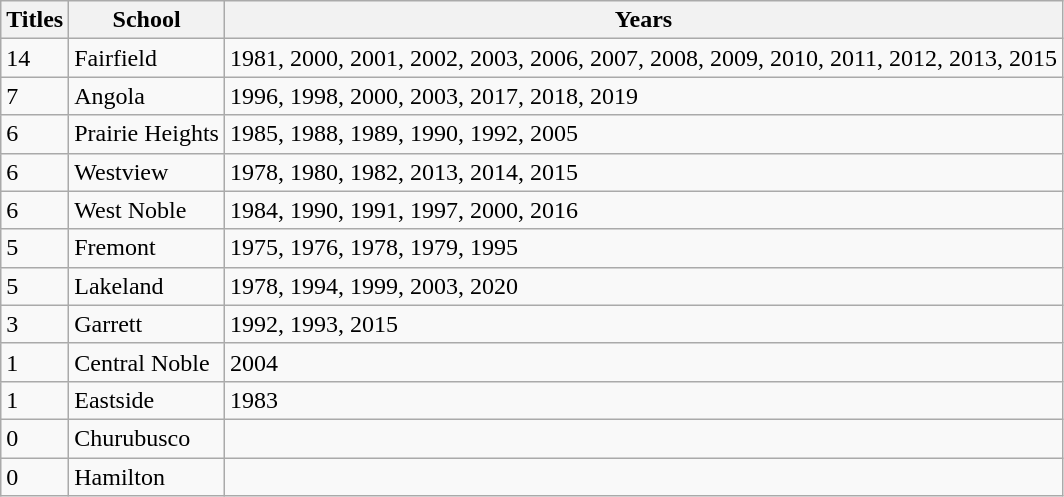<table class="wikitable">
<tr>
<th>Titles</th>
<th>School</th>
<th>Years</th>
</tr>
<tr>
<td>14</td>
<td>Fairfield</td>
<td>1981, 2000, 2001, 2002, 2003, 2006, 2007, 2008, 2009, 2010, 2011, 2012, 2013, 2015</td>
</tr>
<tr>
<td>7</td>
<td>Angola</td>
<td>1996, 1998, 2000, 2003, 2017, 2018, 2019</td>
</tr>
<tr>
<td>6</td>
<td>Prairie Heights</td>
<td>1985, 1988, 1989, 1990, 1992, 2005</td>
</tr>
<tr>
<td>6</td>
<td>Westview</td>
<td>1978, 1980, 1982, 2013, 2014, 2015</td>
</tr>
<tr>
<td>6</td>
<td>West Noble</td>
<td>1984, 1990, 1991, 1997, 2000, 2016</td>
</tr>
<tr>
<td>5</td>
<td>Fremont</td>
<td>1975, 1976, 1978, 1979, 1995</td>
</tr>
<tr>
<td>5</td>
<td>Lakeland</td>
<td>1978, 1994, 1999, 2003, 2020</td>
</tr>
<tr>
<td>3</td>
<td>Garrett</td>
<td>1992, 1993, 2015</td>
</tr>
<tr>
<td>1</td>
<td>Central Noble</td>
<td>2004</td>
</tr>
<tr>
<td>1</td>
<td>Eastside</td>
<td>1983</td>
</tr>
<tr>
<td>0</td>
<td>Churubusco</td>
<td></td>
</tr>
<tr>
<td>0</td>
<td>Hamilton</td>
<td></td>
</tr>
</table>
